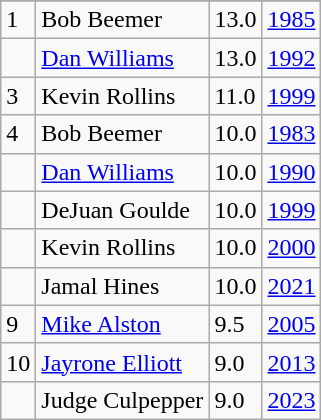<table class="wikitable">
<tr>
</tr>
<tr>
<td>1</td>
<td>Bob Beemer</td>
<td>13.0</td>
<td><a href='#'>1985</a></td>
</tr>
<tr>
<td></td>
<td><a href='#'>Dan Williams</a></td>
<td>13.0</td>
<td><a href='#'>1992</a></td>
</tr>
<tr>
<td>3</td>
<td>Kevin Rollins</td>
<td>11.0</td>
<td><a href='#'>1999</a></td>
</tr>
<tr>
<td>4</td>
<td>Bob Beemer</td>
<td>10.0</td>
<td><a href='#'>1983</a></td>
</tr>
<tr>
<td></td>
<td><a href='#'>Dan Williams</a></td>
<td>10.0</td>
<td><a href='#'>1990</a></td>
</tr>
<tr>
<td></td>
<td>DeJuan Goulde</td>
<td>10.0</td>
<td><a href='#'>1999</a></td>
</tr>
<tr>
<td></td>
<td>Kevin Rollins</td>
<td>10.0</td>
<td><a href='#'>2000</a></td>
</tr>
<tr>
<td></td>
<td>Jamal Hines</td>
<td>10.0</td>
<td><a href='#'>2021</a></td>
</tr>
<tr>
<td>9</td>
<td><a href='#'>Mike Alston</a></td>
<td>9.5</td>
<td><a href='#'>2005</a></td>
</tr>
<tr>
<td>10</td>
<td><a href='#'>Jayrone Elliott</a></td>
<td>9.0</td>
<td><a href='#'>2013</a></td>
</tr>
<tr>
<td></td>
<td>Judge Culpepper</td>
<td>9.0</td>
<td><a href='#'>2023</a></td>
</tr>
</table>
